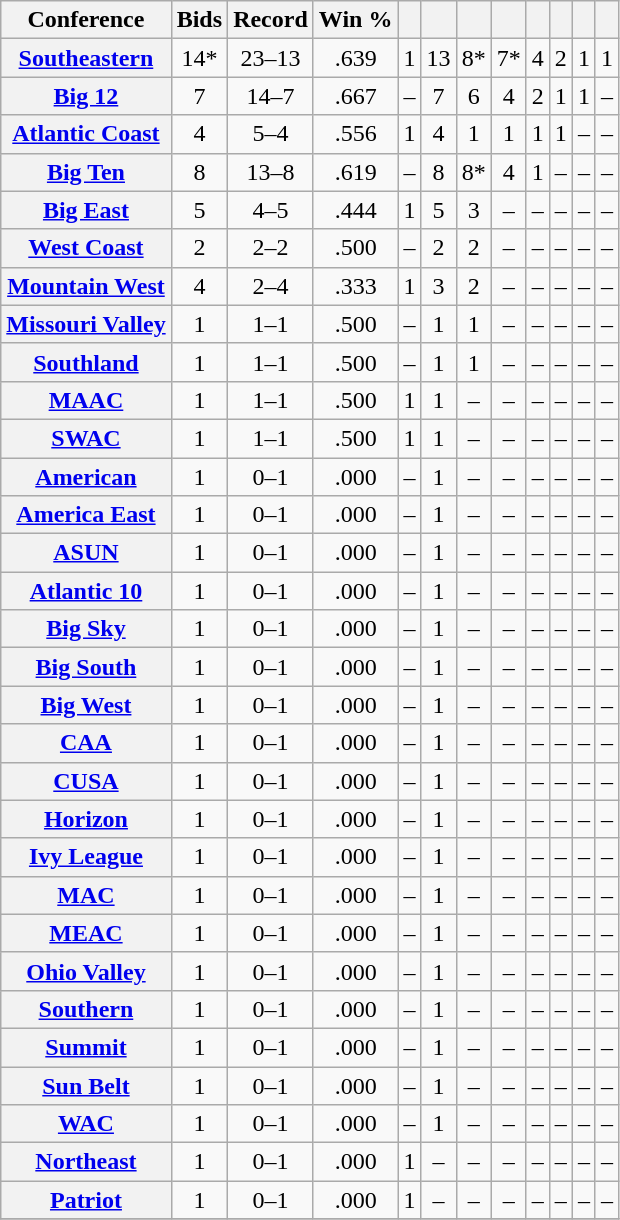<table class="wikitable sortable plainrowheaders" style="text-align:center;">
<tr>
<th scope="col">Conference</th>
<th scope="col">Bids</th>
<th scope="col">Record</th>
<th scope="col">Win %</th>
<th scope="col"></th>
<th scope="col"></th>
<th scope="col"></th>
<th scope="col"></th>
<th scope="col"></th>
<th scope="col"></th>
<th scope="col"></th>
<th scope="col"></th>
</tr>
<tr>
<th scope="row"><a href='#'>Southeastern</a></th>
<td>14*</td>
<td>23–13</td>
<td>.639</td>
<td>1</td>
<td>13</td>
<td>8*</td>
<td>7*</td>
<td>4</td>
<td>2</td>
<td>1</td>
<td>1</td>
</tr>
<tr>
<th scope="row"><a href='#'>Big 12</a></th>
<td>7</td>
<td>14–7</td>
<td>.667</td>
<td>–</td>
<td>7</td>
<td>6</td>
<td>4</td>
<td>2</td>
<td>1</td>
<td>1</td>
<td>–</td>
</tr>
<tr>
<th scope="row"><a href='#'>Atlantic Coast</a></th>
<td>4</td>
<td>5–4</td>
<td>.556</td>
<td>1</td>
<td>4</td>
<td>1</td>
<td>1</td>
<td>1</td>
<td>1</td>
<td>–</td>
<td>–</td>
</tr>
<tr>
<th scope="row"><a href='#'>Big Ten</a></th>
<td>8</td>
<td>13–8</td>
<td>.619</td>
<td>–</td>
<td>8</td>
<td>8*</td>
<td>4</td>
<td>1</td>
<td>–</td>
<td>–</td>
<td>–</td>
</tr>
<tr>
<th scope="row"><a href='#'>Big East</a></th>
<td>5</td>
<td>4–5</td>
<td>.444</td>
<td>1</td>
<td>5</td>
<td>3</td>
<td>–</td>
<td>–</td>
<td>–</td>
<td>–</td>
<td>–</td>
</tr>
<tr>
<th scope="row"><a href='#'>West Coast</a></th>
<td>2</td>
<td>2–2</td>
<td>.500</td>
<td>–</td>
<td>2</td>
<td>2</td>
<td>–</td>
<td>–</td>
<td>–</td>
<td>–</td>
<td>–</td>
</tr>
<tr>
<th scope="row"><a href='#'>Mountain West</a></th>
<td>4</td>
<td>2–4</td>
<td>.333</td>
<td>1</td>
<td>3</td>
<td>2</td>
<td>–</td>
<td>–</td>
<td>–</td>
<td>–</td>
<td>–</td>
</tr>
<tr>
<th scope="row"><a href='#'>Missouri Valley</a></th>
<td>1</td>
<td>1–1</td>
<td>.500</td>
<td>–</td>
<td>1</td>
<td>1</td>
<td>–</td>
<td>–</td>
<td>–</td>
<td>–</td>
<td>–</td>
</tr>
<tr>
<th scope="row"><a href='#'>Southland</a></th>
<td>1</td>
<td>1–1</td>
<td>.500</td>
<td>–</td>
<td>1</td>
<td>1</td>
<td>–</td>
<td>–</td>
<td>–</td>
<td>–</td>
<td>–</td>
</tr>
<tr>
<th scope="row"><a href='#'>MAAC</a></th>
<td>1</td>
<td>1–1</td>
<td>.500</td>
<td>1</td>
<td>1</td>
<td>–</td>
<td>–</td>
<td>–</td>
<td>–</td>
<td>–</td>
<td>–</td>
</tr>
<tr>
<th scope="row"><a href='#'>SWAC</a></th>
<td>1</td>
<td>1–1</td>
<td>.500</td>
<td>1</td>
<td>1</td>
<td>–</td>
<td>–</td>
<td>–</td>
<td>–</td>
<td>–</td>
<td>–</td>
</tr>
<tr>
<th scope="row"><a href='#'>American</a></th>
<td>1</td>
<td>0–1</td>
<td>.000</td>
<td>–</td>
<td>1</td>
<td>–</td>
<td>–</td>
<td>–</td>
<td>–</td>
<td>–</td>
<td>–</td>
</tr>
<tr>
<th scope="row"><a href='#'>America East</a></th>
<td>1</td>
<td>0–1</td>
<td>.000</td>
<td>–</td>
<td>1</td>
<td>–</td>
<td>–</td>
<td>–</td>
<td>–</td>
<td>–</td>
<td>–</td>
</tr>
<tr>
<th scope="row"><a href='#'>ASUN</a></th>
<td>1</td>
<td>0–1</td>
<td>.000</td>
<td>–</td>
<td>1</td>
<td>–</td>
<td>–</td>
<td>–</td>
<td>–</td>
<td>–</td>
<td>–</td>
</tr>
<tr>
<th scope="row"><a href='#'>Atlantic 10</a></th>
<td>1</td>
<td>0–1</td>
<td>.000</td>
<td>–</td>
<td>1</td>
<td>–</td>
<td>–</td>
<td>–</td>
<td>–</td>
<td>–</td>
<td>–</td>
</tr>
<tr>
<th scope="row"><a href='#'>Big Sky</a></th>
<td>1</td>
<td>0–1</td>
<td>.000</td>
<td>–</td>
<td>1</td>
<td>–</td>
<td>–</td>
<td>–</td>
<td>–</td>
<td>–</td>
<td>–</td>
</tr>
<tr>
<th scope="row"><a href='#'>Big South</a></th>
<td>1</td>
<td>0–1</td>
<td>.000</td>
<td>–</td>
<td>1</td>
<td>–</td>
<td>–</td>
<td>–</td>
<td>–</td>
<td>–</td>
<td>–</td>
</tr>
<tr>
<th scope="row"><a href='#'>Big West</a></th>
<td>1</td>
<td>0–1</td>
<td>.000</td>
<td>–</td>
<td>1</td>
<td>–</td>
<td>–</td>
<td>–</td>
<td>–</td>
<td>–</td>
<td>–</td>
</tr>
<tr>
<th scope="row"><a href='#'>CAA</a></th>
<td>1</td>
<td>0–1</td>
<td>.000</td>
<td>–</td>
<td>1</td>
<td>–</td>
<td>–</td>
<td>–</td>
<td>–</td>
<td>–</td>
<td>–</td>
</tr>
<tr>
<th scope="row"><a href='#'>CUSA</a></th>
<td>1</td>
<td>0–1</td>
<td>.000</td>
<td>–</td>
<td>1</td>
<td>–</td>
<td>–</td>
<td>–</td>
<td>–</td>
<td>–</td>
<td>–</td>
</tr>
<tr>
<th scope="row"><a href='#'>Horizon</a></th>
<td>1</td>
<td>0–1</td>
<td>.000</td>
<td>–</td>
<td>1</td>
<td>–</td>
<td>–</td>
<td>–</td>
<td>–</td>
<td>–</td>
<td>–</td>
</tr>
<tr>
<th scope="row"><a href='#'>Ivy League</a></th>
<td>1</td>
<td>0–1</td>
<td>.000</td>
<td>–</td>
<td>1</td>
<td>–</td>
<td>–</td>
<td>–</td>
<td>–</td>
<td>–</td>
<td>–</td>
</tr>
<tr>
<th scope="row"><a href='#'>MAC</a></th>
<td>1</td>
<td>0–1</td>
<td>.000</td>
<td>–</td>
<td>1</td>
<td>–</td>
<td>–</td>
<td>–</td>
<td>–</td>
<td>–</td>
<td>–</td>
</tr>
<tr>
<th scope="row"><a href='#'>MEAC</a></th>
<td>1</td>
<td>0–1</td>
<td>.000</td>
<td>–</td>
<td>1</td>
<td>–</td>
<td>–</td>
<td>–</td>
<td>–</td>
<td>–</td>
<td>–</td>
</tr>
<tr>
<th scope="row"><a href='#'>Ohio Valley</a></th>
<td>1</td>
<td>0–1</td>
<td>.000</td>
<td>–</td>
<td>1</td>
<td>–</td>
<td>–</td>
<td>–</td>
<td>–</td>
<td>–</td>
<td>–</td>
</tr>
<tr>
<th scope="row"><a href='#'>Southern</a></th>
<td>1</td>
<td>0–1</td>
<td>.000</td>
<td>–</td>
<td>1</td>
<td>–</td>
<td>–</td>
<td>–</td>
<td>–</td>
<td>–</td>
<td>–</td>
</tr>
<tr>
<th scope="row"><a href='#'>Summit</a></th>
<td>1</td>
<td>0–1</td>
<td>.000</td>
<td>–</td>
<td>1</td>
<td>–</td>
<td>–</td>
<td>–</td>
<td>–</td>
<td>–</td>
<td>–</td>
</tr>
<tr>
<th scope="row"><a href='#'>Sun Belt</a></th>
<td>1</td>
<td>0–1</td>
<td>.000</td>
<td>–</td>
<td>1</td>
<td>–</td>
<td>–</td>
<td>–</td>
<td>–</td>
<td>–</td>
<td>–</td>
</tr>
<tr>
<th scope="row"><a href='#'>WAC</a></th>
<td>1</td>
<td>0–1</td>
<td>.000</td>
<td>–</td>
<td>1</td>
<td>–</td>
<td>–</td>
<td>–</td>
<td>–</td>
<td>–</td>
<td>–</td>
</tr>
<tr>
<th scope="row"><a href='#'>Northeast</a></th>
<td>1</td>
<td>0–1</td>
<td>.000</td>
<td>1</td>
<td>–</td>
<td>–</td>
<td>–</td>
<td>–</td>
<td>–</td>
<td>–</td>
<td>–</td>
</tr>
<tr>
<th scope="row"><a href='#'>Patriot</a></th>
<td>1</td>
<td>0–1</td>
<td>.000</td>
<td>1</td>
<td>–</td>
<td>–</td>
<td>–</td>
<td>–</td>
<td>–</td>
<td>–</td>
<td>–</td>
</tr>
<tr>
</tr>
</table>
